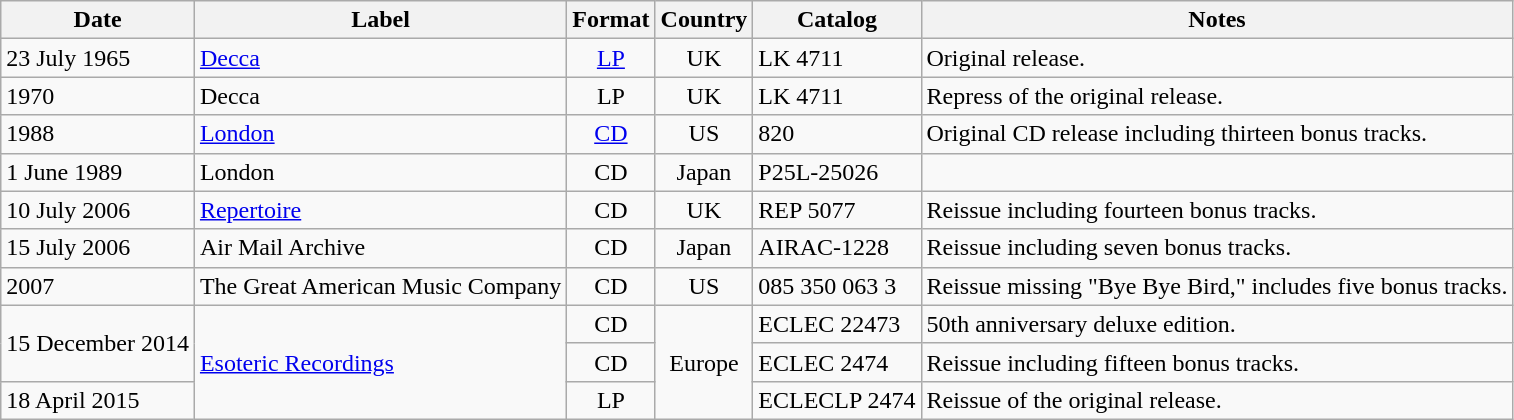<table class="wikitable" border="1">
<tr>
<th>Date</th>
<th>Label</th>
<th>Format</th>
<th>Country</th>
<th>Catalog</th>
<th>Notes</th>
</tr>
<tr>
<td>23 July 1965</td>
<td><a href='#'>Decca</a></td>
<td align="center"><a href='#'>LP</a></td>
<td align="center">UK</td>
<td>LK 4711</td>
<td>Original release.</td>
</tr>
<tr>
<td>1970</td>
<td>Decca</td>
<td align="center">LP</td>
<td align="center">UK</td>
<td>LK 4711</td>
<td>Repress of the original release.</td>
</tr>
<tr>
<td>1988</td>
<td><a href='#'>London</a></td>
<td align="center"><a href='#'>CD</a></td>
<td align="center">US</td>
<td>820 </td>
<td>Original CD release including thirteen bonus tracks.</td>
</tr>
<tr>
<td>1 June 1989</td>
<td>London</td>
<td align="center">CD</td>
<td align="center">Japan</td>
<td>P25L-25026</td>
<td></td>
</tr>
<tr>
<td>10 July 2006</td>
<td><a href='#'>Repertoire</a></td>
<td align="center">CD</td>
<td align="center">UK</td>
<td>REP 5077</td>
<td>Reissue including fourteen bonus tracks.</td>
</tr>
<tr>
<td>15 July 2006</td>
<td>Air Mail Archive</td>
<td align="center">CD</td>
<td align="center">Japan</td>
<td>AIRAC-1228</td>
<td>Reissue including seven bonus tracks.</td>
</tr>
<tr>
<td>2007</td>
<td>The Great American Music Company</td>
<td align="center">CD</td>
<td align="center">US</td>
<td>085 350 063 3</td>
<td>Reissue missing "Bye Bye Bird," includes five bonus tracks.</td>
</tr>
<tr>
<td rowspan="2">15 December 2014</td>
<td rowspan="3"><a href='#'>Esoteric Recordings</a></td>
<td align="center">CD</td>
<td rowspan="3" align="center">Europe</td>
<td>ECLEC 22473</td>
<td>50th anniversary deluxe edition.</td>
</tr>
<tr>
<td align="center">CD</td>
<td>ECLEC 2474</td>
<td>Reissue including fifteen bonus tracks.</td>
</tr>
<tr>
<td>18 April 2015</td>
<td align="center">LP</td>
<td>ECLECLP 2474</td>
<td>Reissue of the original release.</td>
</tr>
</table>
